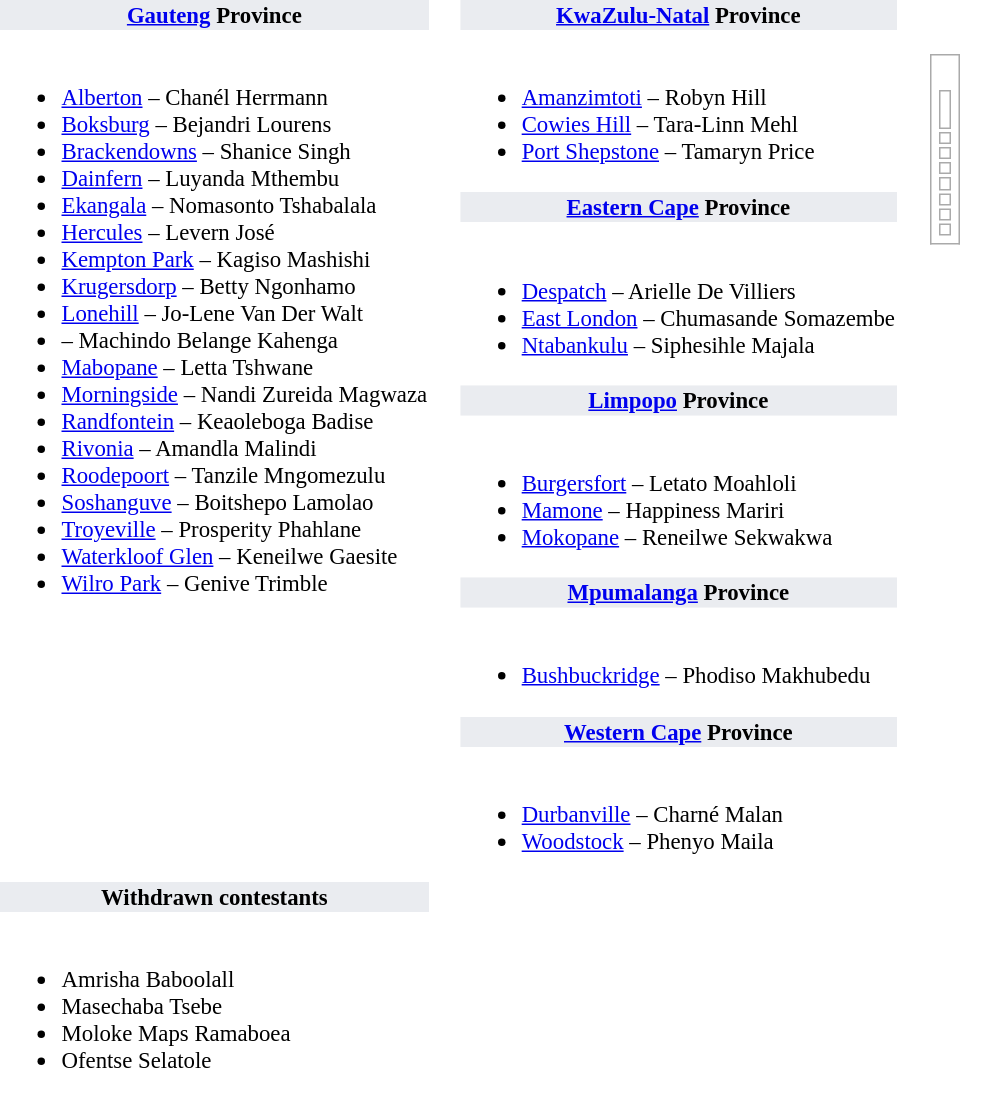<table style="font-size: 95%";>
<tr>
<th bgcolor=#eaecf0><a href='#'>Gauteng</a> Province</th>
<th width=15px rowspan=99></th>
<th bgcolor=#eaecf0><a href='#'>KwaZulu-Natal</a> Province</th>
<th width=15px rowspan=99></th>
<td rowspan=12 style="border-bottom:2px solid #FFFFFF; border-top:2px solid #FFFFFF; border-right:2px solid #FFFFFF; ; vertical-align: top;" bgcolor="FFFFFF"><br><table class="wikitable floatright" style="background: none; color: inherit;">
<tr>
<td><br><table class="floatright">
<tr>
<td colspan=2><br>
</td>
</tr>
<tr>
<td></td>
</tr>
<tr style="text-align: left">
<td></td>
</tr>
<tr style="text-align: left">
<td></td>
</tr>
<tr style="text-align: left">
<td></td>
</tr>
<tr style="text-align: left">
<td></td>
</tr>
<tr style="text-align: left">
<td></td>
</tr>
<tr style="text-align: left">
<td></td>
</tr>
</table>
</td>
</tr>
</table>
</td>
</tr>
<tr style="vertical-align: top;"|>
<td rowspan=9><br><ul><li><a href='#'>Alberton</a> – Chanél Herrmann</li><li><a href='#'>Boksburg</a> – Bejandri Lourens</li><li><a href='#'>Brackendowns</a> – Shanice Singh</li><li><a href='#'>Dainfern</a> – Luyanda Mthembu</li><li><a href='#'>Ekangala</a> – Nomasonto Tshabalala</li><li><a href='#'>Hercules</a> – Levern José</li><li><a href='#'>Kempton Park</a> – Kagiso Mashishi</li><li><a href='#'>Krugersdorp</a> – Betty Ngonhamo</li><li><a href='#'>Lonehill</a> – Jo-Lene Van Der Walt</li><li> – Machindo Belange Kahenga</li><li><a href='#'>Mabopane</a> – Letta Tshwane</li><li><a href='#'>Morningside</a> – Nandi Zureida Magwaza</li><li><a href='#'>Randfontein</a> – Keaoleboga Badise</li><li><a href='#'>Rivonia</a> – Amandla Malindi</li><li><a href='#'>Roodepoort</a> – Tanzile Mngomezulu</li><li><a href='#'>Soshanguve</a> – Boitshepo Lamolao</li><li><a href='#'>Troyeville</a> – Prosperity Phahlane</li><li><a href='#'>Waterkloof Glen</a> – Keneilwe Gaesite</li><li><a href='#'>Wilro Park</a> – Genive Trimble</li></ul></td>
<td><br><ul><li><a href='#'>Amanzimtoti</a> – Robyn Hill</li><li><a href='#'>Cowies Hill</a> – Tara-Linn Mehl</li><li><a href='#'>Port Shepstone</a> – Tamaryn Price</li></ul></td>
</tr>
<tr>
<th bgcolor=#eaecf0><a href='#'>Eastern Cape</a> Province</th>
</tr>
<tr style="vertical-align: top;"|>
<td><br><ul><li><a href='#'>Despatch</a> – Arielle De Villiers</li><li><a href='#'>East London</a> – Chumasande Somazembe</li><li><a href='#'>Ntabankulu</a> – Siphesihle Majala</li></ul></td>
</tr>
<tr>
<th bgcolor=#eaecf0><a href='#'>Limpopo</a> Province</th>
</tr>
<tr style="vertical-align: top;"|>
<td><br><ul><li><a href='#'>Burgersfort</a> – Letato Moahloli</li><li><a href='#'>Mamone</a> – Happiness Mariri</li><li><a href='#'>Mokopane</a> – Reneilwe Sekwakwa</li></ul></td>
</tr>
<tr>
<th bgcolor=#eaecf0><a href='#'>Mpumalanga</a> Province</th>
</tr>
<tr style="vertical-align: top;"|>
<td><br><ul><li><a href='#'>Bushbuckridge</a> – Phodiso Makhubedu</li></ul></td>
</tr>
<tr>
<th bgcolor=#eaecf0><a href='#'>Western Cape</a> Province</th>
</tr>
<tr style="vertical-align: top;"|>
<td><br><ul><li><a href='#'>Durbanville</a> – Charné Malan</li><li><a href='#'>Woodstock</a> – Phenyo Maila</li></ul></td>
</tr>
<tr>
<th bgcolor=#eaecf0>Withdrawn contestants</th>
</tr>
<tr style="vertical-align: top;"|>
<td><br><ul><li>Amrisha Baboolall</li><li>Masechaba Tsebe</li><li>Moloke Maps Ramaboea</li><li>Ofentse Selatole</li></ul></td>
</tr>
</table>
